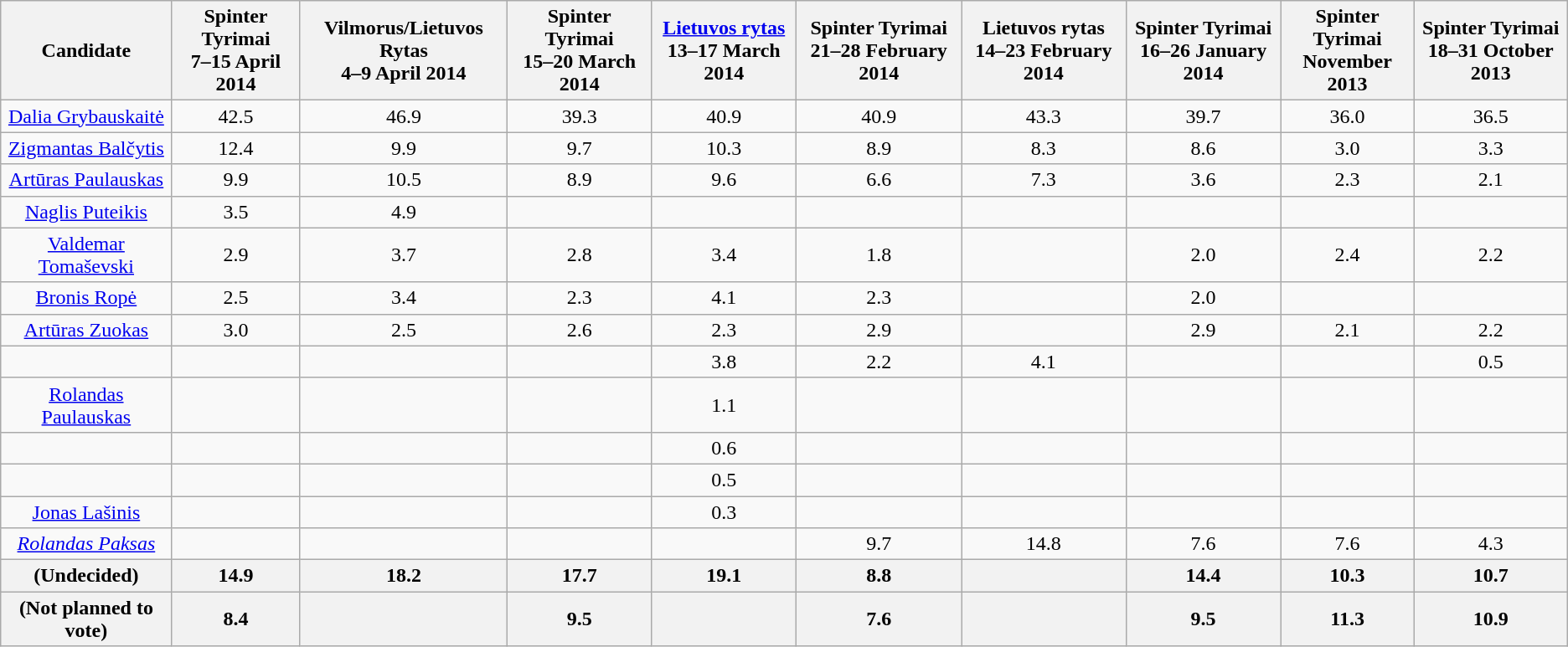<table class="wikitable sortable" style=text-align:center>
<tr>
<th>Candidate</th>
<th>Spinter Tyrimai<br>7–15 April 2014</th>
<th>Vilmorus/Lietuvos Rytas<br>4–9 April 2014 </th>
<th>Spinter Tyrimai<br>15–20 March 2014</th>
<th><a href='#'>Lietuvos rytas</a><br>13–17 March 2014</th>
<th>Spinter Tyrimai<br>21–28 February 2014</th>
<th>Lietuvos rytas<br>14–23 February 2014 </th>
<th>Spinter Tyrimai<br>16–26 January 2014</th>
<th>Spinter Tyrimai<br>November 2013</th>
<th>Spinter Tyrimai<br>18–31 October 2013</th>
</tr>
<tr>
<td><a href='#'>Dalia Grybauskaitė</a></td>
<td>42.5</td>
<td>46.9</td>
<td>39.3</td>
<td>40.9</td>
<td>40.9</td>
<td>43.3</td>
<td>39.7</td>
<td>36.0</td>
<td>36.5</td>
</tr>
<tr>
<td><a href='#'>Zigmantas Balčytis</a></td>
<td>12.4</td>
<td>9.9</td>
<td>9.7</td>
<td>10.3</td>
<td>8.9</td>
<td>8.3</td>
<td>8.6</td>
<td>3.0</td>
<td>3.3</td>
</tr>
<tr>
<td><a href='#'>Artūras Paulauskas</a></td>
<td>9.9</td>
<td>10.5</td>
<td>8.9</td>
<td>9.6</td>
<td>6.6</td>
<td>7.3</td>
<td>3.6</td>
<td>2.3</td>
<td>2.1</td>
</tr>
<tr>
<td><a href='#'>Naglis Puteikis</a></td>
<td>3.5</td>
<td>4.9</td>
<td></td>
<td></td>
<td></td>
<td></td>
<td></td>
<td></td>
<td></td>
</tr>
<tr>
<td><a href='#'>Valdemar Tomaševski</a></td>
<td>2.9</td>
<td>3.7</td>
<td>2.8</td>
<td>3.4</td>
<td>1.8</td>
<td></td>
<td>2.0</td>
<td>2.4</td>
<td>2.2</td>
</tr>
<tr>
<td><a href='#'>Bronis Ropė</a></td>
<td>2.5</td>
<td>3.4</td>
<td>2.3</td>
<td>4.1</td>
<td>2.3</td>
<td></td>
<td>2.0</td>
<td></td>
<td></td>
</tr>
<tr>
<td><a href='#'>Artūras Zuokas</a></td>
<td>3.0</td>
<td>2.5</td>
<td>2.6</td>
<td>2.3</td>
<td>2.9</td>
<td></td>
<td>2.9</td>
<td>2.1</td>
<td>2.2</td>
</tr>
<tr>
<td></td>
<td></td>
<td></td>
<td></td>
<td>3.8</td>
<td>2.2</td>
<td>4.1</td>
<td></td>
<td></td>
<td>0.5</td>
</tr>
<tr>
<td><a href='#'>Rolandas Paulauskas</a></td>
<td></td>
<td></td>
<td></td>
<td>1.1</td>
<td></td>
<td></td>
<td></td>
<td></td>
<td></td>
</tr>
<tr>
<td></td>
<td></td>
<td></td>
<td></td>
<td>0.6</td>
<td></td>
<td></td>
<td></td>
<td></td>
<td></td>
</tr>
<tr>
<td></td>
<td></td>
<td></td>
<td></td>
<td>0.5</td>
<td></td>
<td></td>
<td></td>
<td></td>
<td></td>
</tr>
<tr>
<td><a href='#'>Jonas Lašinis</a></td>
<td></td>
<td></td>
<td></td>
<td>0.3</td>
<td></td>
<td></td>
<td></td>
<td></td>
<td></td>
</tr>
<tr>
<td><em><a href='#'>Rolandas Paksas</a></em></td>
<td></td>
<td></td>
<td></td>
<td></td>
<td>9.7</td>
<td>14.8</td>
<td>7.6</td>
<td>7.6</td>
<td>4.3</td>
</tr>
<tr>
<th>(Undecided)</th>
<th>14.9</th>
<th>18.2</th>
<th>17.7</th>
<th>19.1</th>
<th>8.8</th>
<th></th>
<th>14.4</th>
<th>10.3</th>
<th>10.7</th>
</tr>
<tr>
<th>(Not planned to vote)</th>
<th>8.4</th>
<th></th>
<th>9.5</th>
<th></th>
<th>7.6</th>
<th></th>
<th>9.5</th>
<th>11.3</th>
<th>10.9</th>
</tr>
</table>
